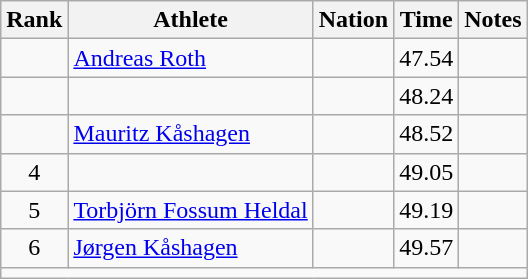<table class="wikitable sortable" style="text-align:center;">
<tr>
<th scope="col" style="width: 10px;">Rank</th>
<th scope="col">Athlete</th>
<th scope="col">Nation</th>
<th scope="col">Time</th>
<th scope="col">Notes</th>
</tr>
<tr>
<td></td>
<td align=left><a href='#'>Andreas Roth</a></td>
<td align=left></td>
<td>47.54</td>
<td></td>
</tr>
<tr>
<td></td>
<td align=left></td>
<td align=left></td>
<td>48.24</td>
<td></td>
</tr>
<tr>
<td></td>
<td align=left><a href='#'>Mauritz Kåshagen</a></td>
<td align=left></td>
<td>48.52</td>
<td></td>
</tr>
<tr>
<td>4</td>
<td align=left></td>
<td align=left></td>
<td>49.05</td>
<td></td>
</tr>
<tr>
<td>5</td>
<td align=left><a href='#'>Torbjörn Fossum Heldal</a></td>
<td align=left></td>
<td>49.19</td>
<td></td>
</tr>
<tr>
<td>6</td>
<td align=left><a href='#'>Jørgen Kåshagen</a></td>
<td align=left></td>
<td>49.57</td>
<td></td>
</tr>
<tr class="sortbottom">
<td colspan="5"></td>
</tr>
</table>
